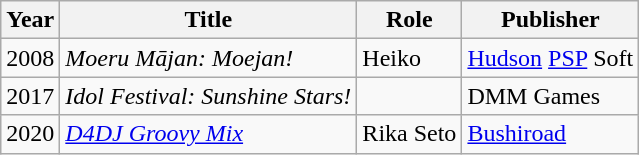<table class="wikitable">
<tr>
<th>Year</th>
<th>Title</th>
<th>Role</th>
<th>Publisher</th>
</tr>
<tr>
<td>2008</td>
<td><em>Moeru Mājan: Moejan!</em></td>
<td>Heiko</td>
<td><a href='#'>Hudson</a> <a href='#'>PSP</a> Soft</td>
</tr>
<tr>
<td>2017</td>
<td><em>Idol Festival: Sunshine Stars!</em></td>
<td></td>
<td>DMM Games</td>
</tr>
<tr>
<td>2020</td>
<td><em><a href='#'>D4DJ Groovy Mix</a></em></td>
<td>Rika Seto</td>
<td><a href='#'>Bushiroad</a></td>
</tr>
</table>
